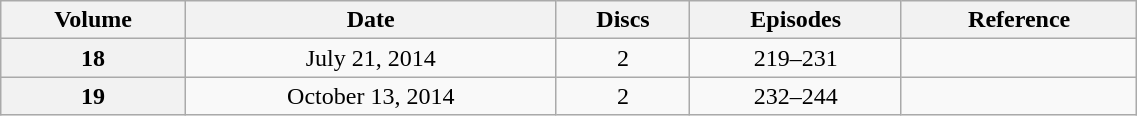<table class="wikitable" style="text-align: center; width: 60%;">
<tr>
<th scope="col" 175px;>Volume</th>
<th scope="col" 125px;>Date</th>
<th scope="col">Discs</th>
<th scope="col">Episodes</th>
<th scope="col">Reference</th>
</tr>
<tr>
<th scope="row">18</th>
<td>July 21, 2014</td>
<td>2</td>
<td>219–231</td>
<td></td>
</tr>
<tr>
<th scope="row">19</th>
<td>October 13, 2014</td>
<td>2</td>
<td>232–244</td>
<td></td>
</tr>
</table>
